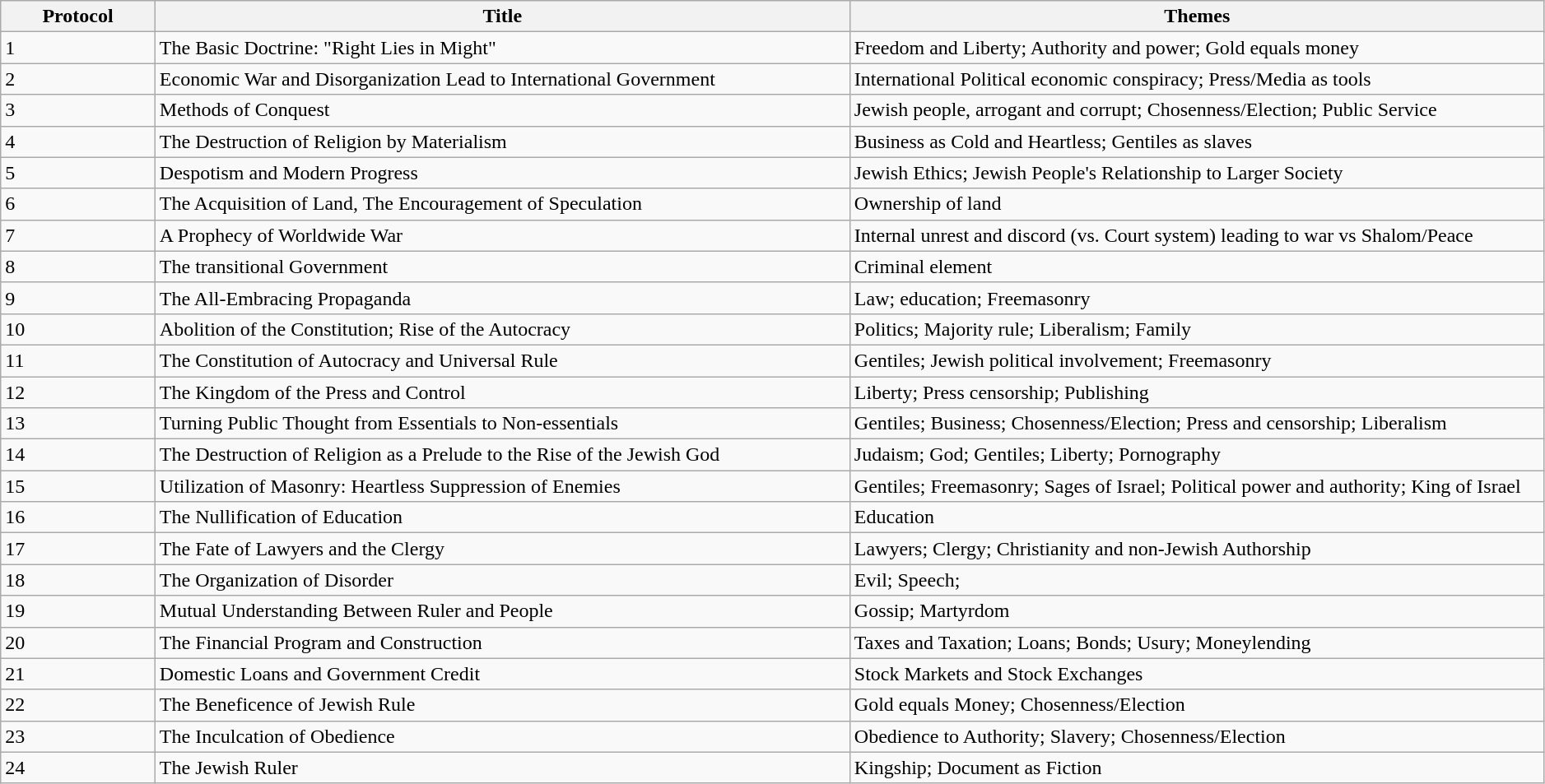<table class="wikitable" style="width:99%" border="2">
<tr>
<th width=10%>Protocol</th>
<th width=45%>Title</th>
<th width=45%>Themes</th>
</tr>
<tr>
<td>1</td>
<td>The Basic Doctrine: "Right Lies in Might"</td>
<td>Freedom and Liberty; Authority and power; Gold equals money</td>
</tr>
<tr>
<td>2</td>
<td>Economic War and Disorganization Lead to International Government</td>
<td>International Political economic conspiracy; Press/Media as tools</td>
</tr>
<tr>
<td>3</td>
<td>Methods of Conquest</td>
<td>Jewish people, arrogant and corrupt; Chosenness/Election; Public Service</td>
</tr>
<tr>
<td>4</td>
<td>The Destruction of Religion by Materialism</td>
<td>Business as Cold and Heartless; Gentiles as slaves</td>
</tr>
<tr>
<td>5</td>
<td>Despotism and Modern Progress</td>
<td>Jewish Ethics; Jewish People's Relationship to Larger Society</td>
</tr>
<tr>
<td>6</td>
<td>The Acquisition of Land, The Encouragement of Speculation</td>
<td>Ownership of land</td>
</tr>
<tr>
<td>7</td>
<td>A Prophecy of Worldwide War</td>
<td>Internal unrest and discord (vs. Court system) leading to war vs Shalom/Peace</td>
</tr>
<tr>
<td>8</td>
<td>The transitional Government</td>
<td>Criminal element</td>
</tr>
<tr>
<td>9</td>
<td>The All-Embracing Propaganda</td>
<td>Law; education; Freemasonry</td>
</tr>
<tr>
<td>10</td>
<td>Abolition of the Constitution; Rise of the Autocracy</td>
<td>Politics; Majority rule; Liberalism; Family</td>
</tr>
<tr>
<td>11</td>
<td>The Constitution of Autocracy and Universal Rule</td>
<td>Gentiles; Jewish political involvement; Freemasonry</td>
</tr>
<tr>
<td>12</td>
<td>The Kingdom of the Press and Control</td>
<td>Liberty; Press censorship; Publishing</td>
</tr>
<tr>
<td>13</td>
<td>Turning Public Thought from Essentials to Non-essentials</td>
<td>Gentiles; Business; Chosenness/Election; Press and censorship; Liberalism</td>
</tr>
<tr>
<td>14</td>
<td>The Destruction of Religion as a Prelude to the Rise of the Jewish God</td>
<td>Judaism; God; Gentiles; Liberty; Pornography</td>
</tr>
<tr>
<td>15</td>
<td>Utilization of Masonry: Heartless Suppression of Enemies</td>
<td>Gentiles; Freemasonry; Sages of Israel; Political power and authority; King of Israel</td>
</tr>
<tr>
<td>16</td>
<td>The Nullification of Education</td>
<td>Education</td>
</tr>
<tr>
<td>17</td>
<td>The Fate of Lawyers and the Clergy</td>
<td>Lawyers; Clergy; Christianity and non-Jewish Authorship</td>
</tr>
<tr>
<td>18</td>
<td>The Organization of Disorder</td>
<td>Evil; Speech;</td>
</tr>
<tr>
<td>19</td>
<td>Mutual Understanding Between Ruler and People</td>
<td>Gossip; Martyrdom</td>
</tr>
<tr>
<td>20</td>
<td>The Financial Program and Construction</td>
<td>Taxes and Taxation; Loans; Bonds; Usury; Moneylending</td>
</tr>
<tr>
<td>21</td>
<td>Domestic Loans and Government Credit</td>
<td>Stock Markets and Stock Exchanges</td>
</tr>
<tr>
<td>22</td>
<td>The Beneficence of Jewish Rule</td>
<td>Gold equals Money; Chosenness/Election</td>
</tr>
<tr>
<td>23</td>
<td>The Inculcation of Obedience</td>
<td>Obedience to Authority; Slavery; Chosenness/Election</td>
</tr>
<tr>
<td>24</td>
<td>The Jewish Ruler</td>
<td>Kingship; Document as Fiction</td>
</tr>
</table>
